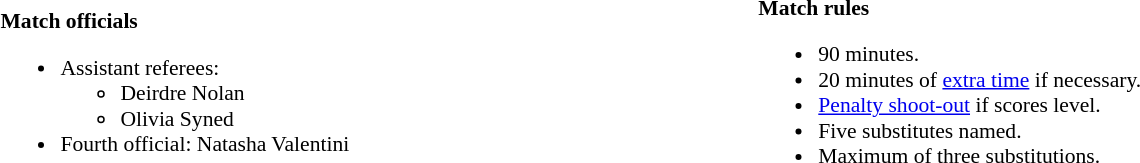<table style="width:100%; font-size:90%;">
<tr>
<td><br><strong>Match officials</strong><ul><li>Assistant referees:<ul><li>Deirdre Nolan</li><li>Olivia Syned</li></ul></li><li>Fourth official: Natasha Valentini</li></ul></td>
<td style="width:60%; vertical-align:top;"><br><strong>Match rules</strong><ul><li>90 minutes.</li><li>20 minutes of <a href='#'>extra time</a> if necessary.</li><li><a href='#'>Penalty shoot-out</a> if scores level.</li><li>Five substitutes named.</li><li>Maximum of three substitutions.</li></ul></td>
</tr>
</table>
